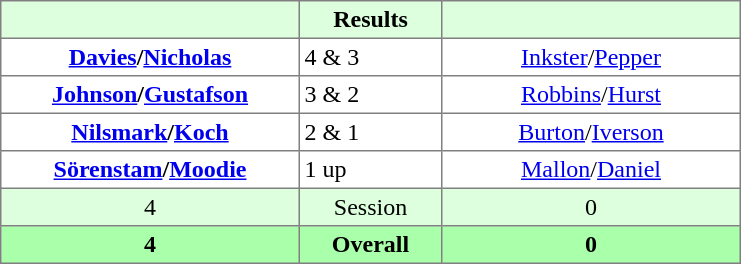<table border="1" cellpadding="3" style="border-collapse:collapse; text-align:center;">
<tr style="background:#dfd;">
<th style="width:12em;"></th>
<th style="width:5.5em;">Results</th>
<th style="width:12em;"></th>
</tr>
<tr>
<td><strong><a href='#'>Davies</a>/<a href='#'>Nicholas</a></strong></td>
<td align=left> 4 & 3</td>
<td><a href='#'>Inkster</a>/<a href='#'>Pepper</a></td>
</tr>
<tr>
<td><strong><a href='#'>Johnson</a>/<a href='#'>Gustafson</a></strong></td>
<td align=left> 3 & 2</td>
<td><a href='#'>Robbins</a>/<a href='#'>Hurst</a></td>
</tr>
<tr>
<td><strong><a href='#'>Nilsmark</a>/<a href='#'>Koch</a></strong></td>
<td align=left> 2 & 1</td>
<td><a href='#'>Burton</a>/<a href='#'>Iverson</a></td>
</tr>
<tr>
<td><strong><a href='#'>Sörenstam</a>/<a href='#'>Moodie</a></strong></td>
<td align=left> 1 up</td>
<td><a href='#'>Mallon</a>/<a href='#'>Daniel</a></td>
</tr>
<tr style="background:#dfd;">
<td>4</td>
<td>Session</td>
<td>0</td>
</tr>
<tr style="background:#afa;">
<th>4</th>
<th>Overall</th>
<th>0</th>
</tr>
</table>
